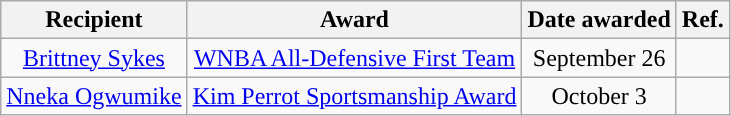<table class="wikitable sortable sortable" style="text-align: center">
<tr>
<th>Recipient</th>
<th>Award</th>
<th>Date awarded</th>
<th>Ref.</th>
</tr>
<tr>
<td><a href='#'>Brittney Sykes</a></td>
<td><a href='#'>WNBA All-Defensive First Team</a></td>
<td>September 26</td>
<td></td>
</tr>
<tr>
<td><a href='#'>Nneka Ogwumike</a></td>
<td><a href='#'>Kim Perrot Sportsmanship Award</a></td>
<td>October 3</td>
<td></td>
</tr>
</table>
